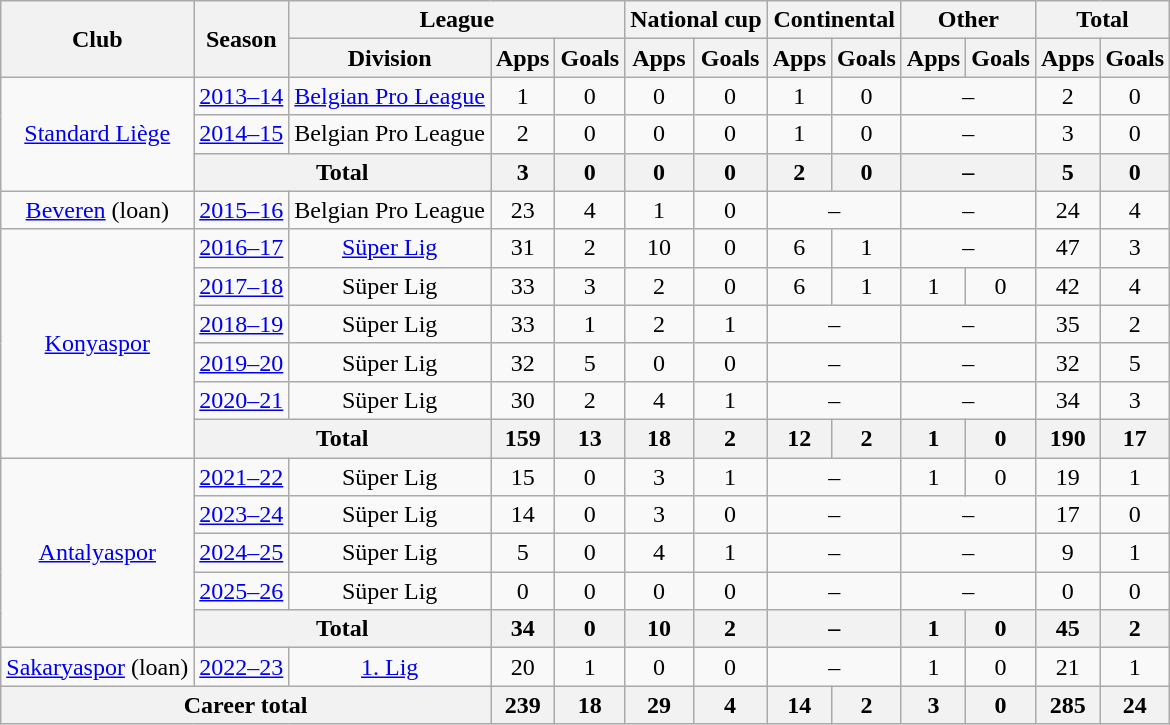<table class="wikitable" style="text-align:center">
<tr>
<th rowspan=2>Club</th>
<th rowspan=2>Season</th>
<th colspan=3>League</th>
<th colspan=2>National cup</th>
<th colspan=2>Continental</th>
<th colspan=2>Other</th>
<th colspan=2>Total</th>
</tr>
<tr>
<th>Division</th>
<th>Apps</th>
<th>Goals</th>
<th>Apps</th>
<th>Goals</th>
<th>Apps</th>
<th>Goals</th>
<th>Apps</th>
<th>Goals</th>
<th>Apps</th>
<th>Goals</th>
</tr>
<tr>
<td rowspan=3><a href='#'>Standard Liège</a></td>
<td><a href='#'>2013–14</a></td>
<td><a href='#'>Belgian Pro League</a></td>
<td>1</td>
<td>0</td>
<td>0</td>
<td>0</td>
<td>1</td>
<td>0</td>
<td colspan=2>–</td>
<td>2</td>
<td>0</td>
</tr>
<tr>
<td><a href='#'>2014–15</a></td>
<td>Belgian Pro League</td>
<td>2</td>
<td>0</td>
<td>0</td>
<td>0</td>
<td>1</td>
<td>0</td>
<td colspan=2>–</td>
<td>3</td>
<td>0</td>
</tr>
<tr>
<th colspan=2>Total</th>
<th>3</th>
<th>0</th>
<th>0</th>
<th>0</th>
<th>2</th>
<th>0</th>
<th colspan=2>–</th>
<th>5</th>
<th>0</th>
</tr>
<tr>
<td><a href='#'>Beveren</a> (loan)</td>
<td><a href='#'>2015–16</a></td>
<td>Belgian Pro League</td>
<td>23</td>
<td>4</td>
<td>1</td>
<td>0</td>
<td colspan=2>–</td>
<td colspan=2>–</td>
<td>24</td>
<td>4</td>
</tr>
<tr>
<td rowspan=6><a href='#'>Konyaspor</a></td>
<td><a href='#'>2016–17</a></td>
<td><a href='#'>Süper Lig</a></td>
<td>31</td>
<td>2</td>
<td>10</td>
<td>0</td>
<td>6</td>
<td>1</td>
<td colspan=2>–</td>
<td>47</td>
<td>3</td>
</tr>
<tr>
<td><a href='#'>2017–18</a></td>
<td>Süper Lig</td>
<td>33</td>
<td>3</td>
<td>2</td>
<td>0</td>
<td>6</td>
<td>1</td>
<td>1</td>
<td>0</td>
<td>42</td>
<td>4</td>
</tr>
<tr>
<td><a href='#'>2018–19</a></td>
<td>Süper Lig</td>
<td>33</td>
<td>1</td>
<td>2</td>
<td>1</td>
<td colspan=2>–</td>
<td colspan=2>–</td>
<td>35</td>
<td>2</td>
</tr>
<tr>
<td><a href='#'>2019–20</a></td>
<td>Süper Lig</td>
<td>32</td>
<td>5</td>
<td>0</td>
<td>0</td>
<td colspan=2>–</td>
<td colspan=2>–</td>
<td>32</td>
<td>5</td>
</tr>
<tr>
<td><a href='#'>2020–21</a></td>
<td>Süper Lig</td>
<td>30</td>
<td>2</td>
<td>4</td>
<td>1</td>
<td colspan=2>–</td>
<td colspan=2>–</td>
<td>34</td>
<td>3</td>
</tr>
<tr>
<th colspan=2>Total</th>
<th>159</th>
<th>13</th>
<th>18</th>
<th>2</th>
<th>12</th>
<th>2</th>
<th>1</th>
<th>0</th>
<th>190</th>
<th>17</th>
</tr>
<tr>
<td rowspan=5><a href='#'>Antalyaspor</a></td>
<td><a href='#'>2021–22</a></td>
<td>Süper Lig</td>
<td>15</td>
<td>0</td>
<td>3</td>
<td>1</td>
<td colspan=2>–</td>
<td>1</td>
<td>0</td>
<td>19</td>
<td>1</td>
</tr>
<tr>
<td><a href='#'>2023–24</a></td>
<td>Süper Lig</td>
<td>14</td>
<td>0</td>
<td>3</td>
<td>0</td>
<td colspan=2>–</td>
<td colspan=2>–</td>
<td>17</td>
<td>0</td>
</tr>
<tr>
<td><a href='#'>2024–25</a></td>
<td>Süper Lig</td>
<td>5</td>
<td>0</td>
<td>4</td>
<td>1</td>
<td colspan=2>–</td>
<td colspan=2>–</td>
<td>9</td>
<td>1</td>
</tr>
<tr>
<td><a href='#'>2025–26</a></td>
<td>Süper Lig</td>
<td>0</td>
<td>0</td>
<td>0</td>
<td>0</td>
<td colspan=2>–</td>
<td colspan=2>–</td>
<td>0</td>
<td>0</td>
</tr>
<tr>
<th colspan=2>Total</th>
<th>34</th>
<th>0</th>
<th>10</th>
<th>2</th>
<th colspan=2>–</th>
<th>1</th>
<th>0</th>
<th>45</th>
<th>2</th>
</tr>
<tr>
<td><a href='#'>Sakaryaspor</a> (loan)</td>
<td><a href='#'>2022–23</a></td>
<td><a href='#'>1. Lig</a></td>
<td>20</td>
<td>1</td>
<td>0</td>
<td>0</td>
<td colspan=2>–</td>
<td>1</td>
<td>0</td>
<td>21</td>
<td>1</td>
</tr>
<tr>
<th colspan=3>Career total</th>
<th>239</th>
<th>18</th>
<th>29</th>
<th>4</th>
<th>14</th>
<th>2</th>
<th>3</th>
<th>0</th>
<th>285</th>
<th>24</th>
</tr>
</table>
